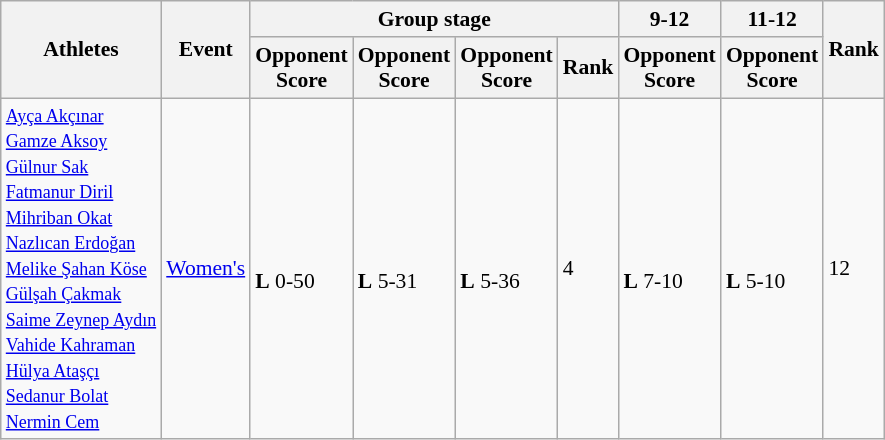<table class="wikitable sortable" style="text-align:left; font-size:90%">
<tr>
<th rowspan="2">Athletes</th>
<th rowspan="2">Event</th>
<th colspan="4">Group stage</th>
<th>9-12</th>
<th>11-12</th>
<th rowspan="2">Rank</th>
</tr>
<tr>
<th>Opponent<br>Score</th>
<th>Opponent<br>Score</th>
<th>Opponent<br>Score</th>
<th>Rank</th>
<th>Opponent<br>Score</th>
<th>Opponent<br>Score</th>
</tr>
<tr>
<td><small><a href='#'>Ayça Akçınar</a><br><a href='#'>Gamze Aksoy</a><br><a href='#'>Gülnur Sak</a> <br><a href='#'>Fatmanur Diril</a><br><a href='#'>Mihriban Okat</a><br><a href='#'>Nazlıcan Erdoğan</a><br><a href='#'>Melike Şahan Köse</a><br></small><small><a href='#'>Gülşah Çakmak</a><br><a href='#'>Saime Zeynep Aydın</a><br><a href='#'>Vahide Kahraman</a><br><a href='#'>Hülya Ataşçı</a><br><a href='#'>Sedanur Bolat</a><br><a href='#'>Nermin Cem</a><br></small></td>
<td><a href='#'>Women's</a></td>
<td><br><strong>L</strong> 0-50</td>
<td><br><strong>L</strong> 5-31</td>
<td><br><strong>L</strong> 5-36</td>
<td>4</td>
<td><br><strong>L</strong> 7-10</td>
<td><br><strong>L</strong> 5-10</td>
<td>12</td>
</tr>
</table>
